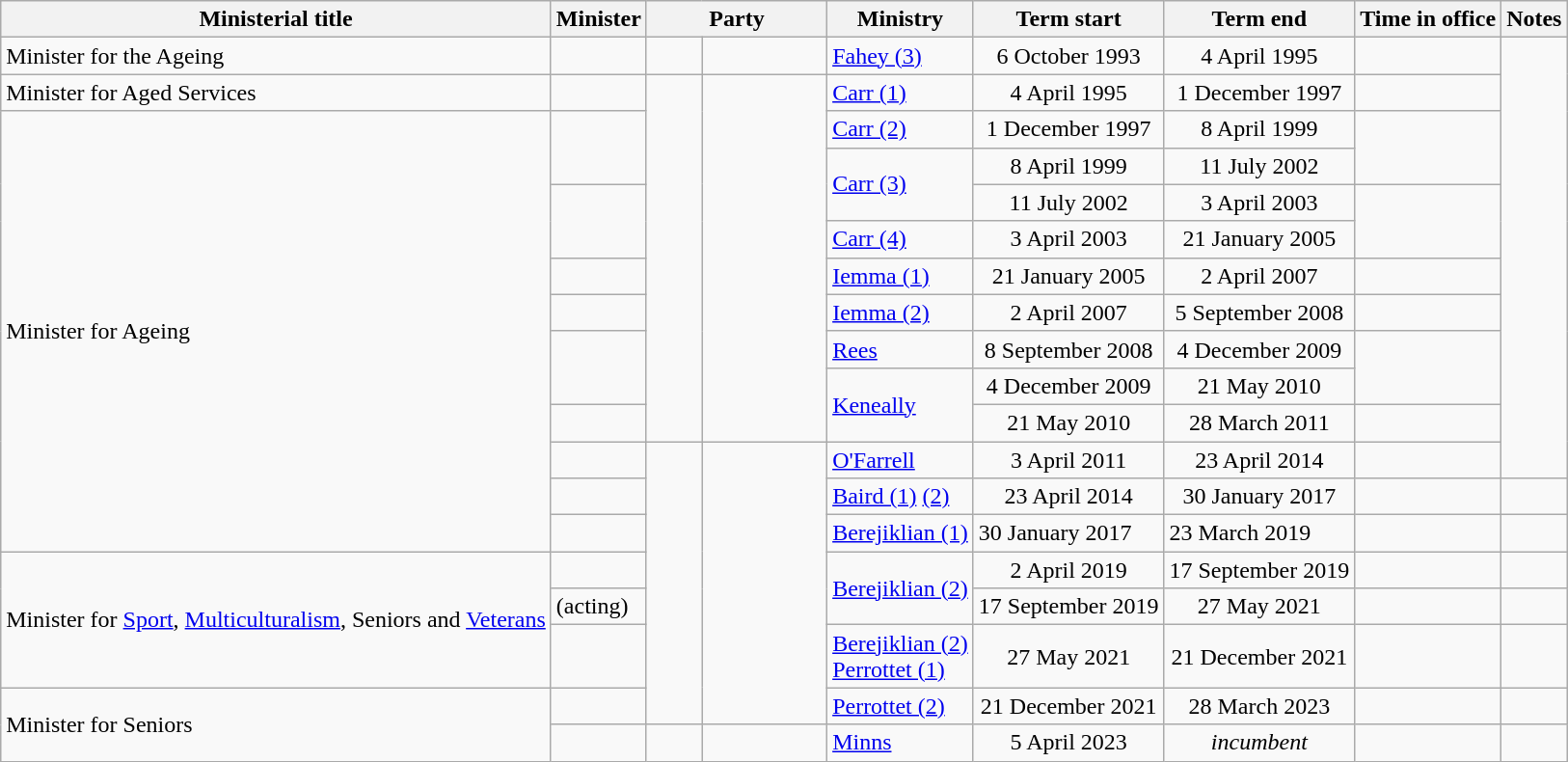<table class="wikitable sortable">
<tr>
<th>Ministerial title</th>
<th>Minister</th>
<th colspan=2>Party</th>
<th>Ministry</th>
<th>Term start</th>
<th>Term end</th>
<th>Time in office</th>
<th class="unsortable">Notes</th>
</tr>
<tr>
<td>Minister for the Ageing</td>
<td></td>
<td> </td>
<td width=8%></td>
<td><a href='#'>Fahey (3)</a></td>
<td align=center>6 October 1993</td>
<td align=center>4 April 1995</td>
<td align=right></td>
</tr>
<tr>
<td>Minister for Aged Services</td>
<td></td>
<td rowspan=10 > </td>
<td rowspan=10></td>
<td><a href='#'>Carr (1)</a></td>
<td align=center>4 April 1995</td>
<td align=center>1 December 1997</td>
<td align=right></td>
</tr>
<tr>
<td rowspan=12>Minister for Ageing</td>
<td rowspan=2></td>
<td><a href='#'>Carr (2)</a></td>
<td align=center>1 December 1997</td>
<td align=center>8 April 1999</td>
<td rowspan=2 align=right><strong></strong></td>
</tr>
<tr>
<td rowspan=2><a href='#'>Carr (3)</a></td>
<td align=center>8 April 1999</td>
<td align=center>11 July 2002</td>
</tr>
<tr>
<td rowspan=2></td>
<td align=center>11 July 2002</td>
<td align=center>3 April 2003</td>
<td rowspan=2 align=right></td>
</tr>
<tr>
<td><a href='#'>Carr (4)</a></td>
<td align=center>3 April 2003</td>
<td align=center>21 January 2005</td>
</tr>
<tr>
<td></td>
<td><a href='#'>Iemma (1)</a></td>
<td align=center>21 January 2005</td>
<td align=center>2 April 2007</td>
<td align=right></td>
</tr>
<tr>
<td></td>
<td><a href='#'>Iemma (2)</a></td>
<td align=center>2 April 2007</td>
<td align=center>5 September 2008</td>
<td align=right></td>
</tr>
<tr>
<td rowspan=2></td>
<td><a href='#'>Rees</a></td>
<td align=center>8 September 2008</td>
<td align=center>4 December 2009</td>
<td rowspan=2 align=right></td>
</tr>
<tr>
<td rowspan=2><a href='#'>Keneally</a></td>
<td align=center>4 December 2009</td>
<td align=center>21 May 2010</td>
</tr>
<tr>
<td></td>
<td align=center>21 May 2010</td>
<td align=center>28 March 2011</td>
<td align=right></td>
</tr>
<tr>
<td></td>
<td rowspan=7 > </td>
<td rowspan=7></td>
<td><a href='#'>O'Farrell</a></td>
<td align=center>3 April 2011</td>
<td align=center>23 April 2014</td>
<td align=right></td>
</tr>
<tr>
<td></td>
<td><a href='#'>Baird (1)</a> <a href='#'>(2)</a></td>
<td align=center>23 April 2014</td>
<td align=center>30 January 2017</td>
<td align=right></td>
<td></td>
</tr>
<tr>
<td></td>
<td><a href='#'>Berejiklian (1)</a></td>
<td>30 January 2017</td>
<td>23 March 2019</td>
<td align=right></td>
<td></td>
</tr>
<tr>
<td rowspan=3>Minister for <a href='#'>Sport</a>, <a href='#'>Multiculturalism</a>, Seniors and <a href='#'>Veterans</a></td>
<td></td>
<td rowspan=2><a href='#'>Berejiklian (2)</a></td>
<td align=center>2 April 2019</td>
<td align=center>17 September 2019</td>
<td align=right></td>
<td></td>
</tr>
<tr>
<td> (acting)</td>
<td align=center>17 September 2019</td>
<td align=center>27 May 2021</td>
<td align=right></td>
<td></td>
</tr>
<tr>
<td></td>
<td><a href='#'>Berejiklian (2)</a><br><a href='#'>Perrottet (1)</a></td>
<td align=center>27 May 2021</td>
<td align=center>21 December 2021</td>
<td align=right></td>
<td></td>
</tr>
<tr>
<td rowspan="2">Minister for Seniors</td>
<td></td>
<td><a href='#'>Perrottet (2)</a></td>
<td align=center>21 December 2021</td>
<td align=center>28 March 2023</td>
<td align=right></td>
<td></td>
</tr>
<tr>
<td></td>
<td> </td>
<td></td>
<td><a href='#'>Minns</a></td>
<td align=center>5 April 2023</td>
<td align=center><em>incumbent</em></td>
<td align=right></td>
</tr>
</table>
